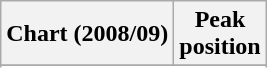<table class="wikitable plainrowheaders" style="text-align:center">
<tr>
<th scope="col">Chart (2008/09)</th>
<th scope="col">Peak<br>position</th>
</tr>
<tr>
</tr>
<tr>
</tr>
</table>
